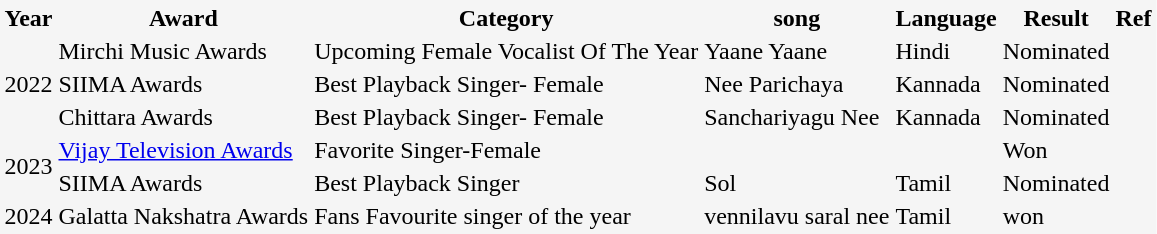<table class="sortable" style="background:#f5f5f5;">
<tr>
<th>Year</th>
<th>Award</th>
<th>Category</th>
<th>song</th>
<th>Language</th>
<th>Result</th>
<th>Ref</th>
</tr>
<tr>
<td rowspan="3">2022</td>
<td>Mirchi Music Awards</td>
<td>Upcoming Female Vocalist Of The Year</td>
<td>Yaane Yaane</td>
<td>Hindi</td>
<td>Nominated</td>
<td></td>
</tr>
<tr>
<td>SIIMA Awards</td>
<td>Best Playback Singer- Female</td>
<td>Nee Parichaya</td>
<td>Kannada</td>
<td>Nominated</td>
<td></td>
</tr>
<tr>
<td>Chittara Awards</td>
<td>Best Playback Singer- Female</td>
<td>Sanchariyagu Nee</td>
<td>Kannada</td>
<td>Nominated</td>
<td></td>
</tr>
<tr>
<td rowspan="2">2023</td>
<td><a href='#'>Vijay Television Awards</a></td>
<td>Favorite Singer-Female</td>
<td></td>
<td></td>
<td>Won</td>
<td></td>
</tr>
<tr>
<td>SIIMA Awards</td>
<td>Best Playback Singer</td>
<td>Sol</td>
<td>Tamil</td>
<td>Nominated</td>
</tr>
<tr>
<td rowspan="4">2024</td>
<td>Galatta Nakshatra Awards</td>
<td>Fans Favourite singer of the year</td>
<td>vennilavu saral nee</td>
<td>Tamil</td>
<td>won</td>
</tr>
</table>
